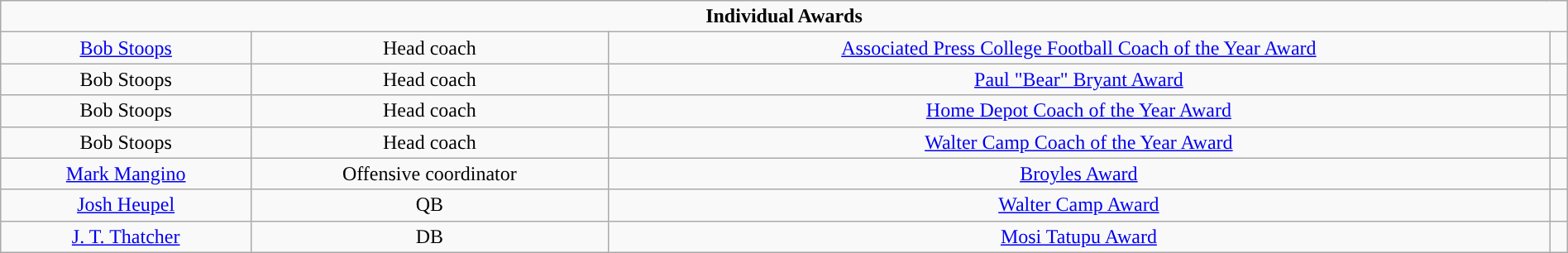<table class="wikitable" style="width:100%;text-align: center;">
<tr>
<td colspan=4><strong>Individual Awards</strong><br></td>
</tr>
<tr align="center">
<td><a href='#'>Bob Stoops</a></td>
<td>Head coach</td>
<td><a href='#'>Associated Press College Football Coach of the Year Award</a></td>
<td></td>
</tr>
<tr align="center">
<td>Bob Stoops</td>
<td>Head coach</td>
<td><a href='#'>Paul "Bear" Bryant Award</a></td>
<td></td>
</tr>
<tr align="center">
<td>Bob Stoops</td>
<td>Head coach</td>
<td><a href='#'>Home Depot Coach of the Year Award</a></td>
<td></td>
</tr>
<tr align="center">
<td>Bob Stoops</td>
<td>Head coach</td>
<td><a href='#'>Walter Camp Coach of the Year Award</a></td>
<td></td>
</tr>
<tr align="center">
<td><a href='#'>Mark Mangino</a></td>
<td>Offensive coordinator</td>
<td><a href='#'>Broyles Award</a></td>
</tr>
<tr align="center">
<td><a href='#'>Josh Heupel</a></td>
<td>QB</td>
<td><a href='#'>Walter Camp Award</a></td>
<td></td>
</tr>
<tr align="center">
<td><a href='#'>J. T. Thatcher</a></td>
<td>DB</td>
<td><a href='#'>Mosi Tatupu Award</a></td>
<td></td>
</tr>
</table>
